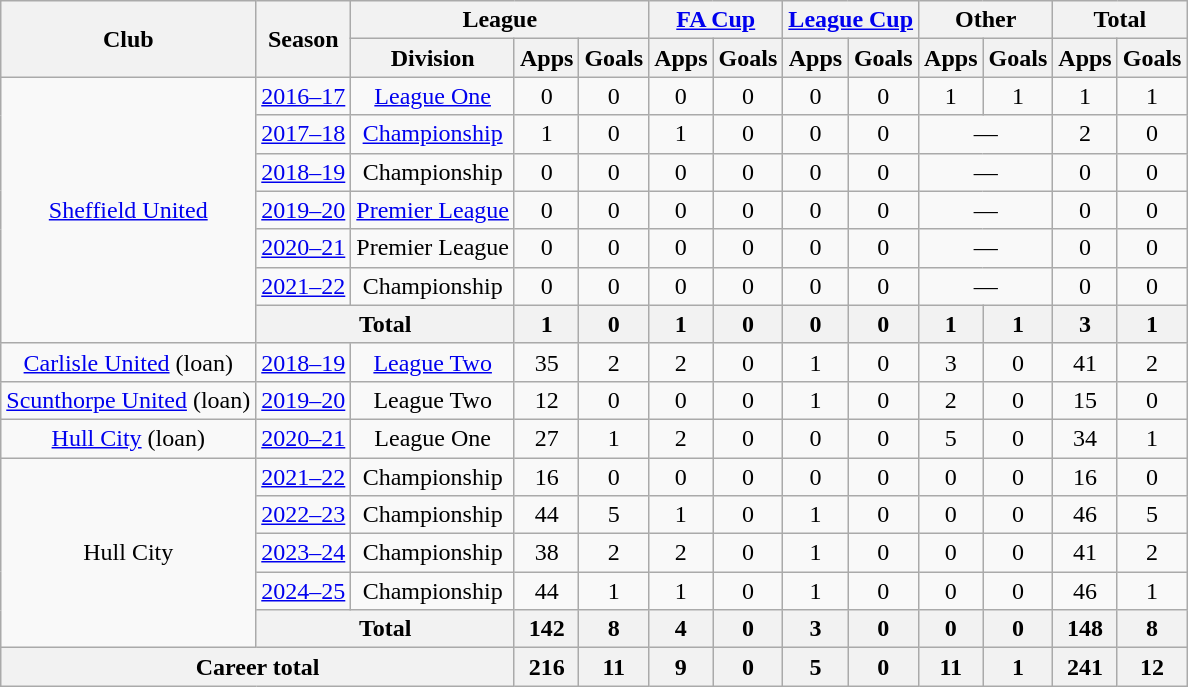<table class="wikitable" style="text-align: center;">
<tr>
<th rowspan="2">Club</th>
<th rowspan="2">Season</th>
<th colspan="3">League</th>
<th colspan="2"><a href='#'>FA Cup</a></th>
<th colspan="2"><a href='#'>League Cup</a></th>
<th colspan="2">Other</th>
<th colspan="2">Total</th>
</tr>
<tr>
<th>Division</th>
<th>Apps</th>
<th>Goals</th>
<th>Apps</th>
<th>Goals</th>
<th>Apps</th>
<th>Goals</th>
<th>Apps</th>
<th>Goals</th>
<th>Apps</th>
<th>Goals</th>
</tr>
<tr>
<td rowspan=7><a href='#'>Sheffield United</a></td>
<td><a href='#'>2016–17</a></td>
<td><a href='#'>League One</a></td>
<td>0</td>
<td>0</td>
<td>0</td>
<td>0</td>
<td>0</td>
<td>0</td>
<td>1</td>
<td>1</td>
<td>1</td>
<td>1</td>
</tr>
<tr>
<td><a href='#'>2017–18</a></td>
<td><a href='#'>Championship</a></td>
<td>1</td>
<td>0</td>
<td>1</td>
<td>0</td>
<td>0</td>
<td>0</td>
<td colspan="2">—</td>
<td>2</td>
<td>0</td>
</tr>
<tr>
<td><a href='#'>2018–19</a></td>
<td>Championship</td>
<td>0</td>
<td>0</td>
<td>0</td>
<td>0</td>
<td>0</td>
<td>0</td>
<td colspan="2">—</td>
<td>0</td>
<td>0</td>
</tr>
<tr>
<td><a href='#'>2019–20</a></td>
<td><a href='#'>Premier League</a></td>
<td>0</td>
<td>0</td>
<td>0</td>
<td>0</td>
<td>0</td>
<td>0</td>
<td colspan="2">—</td>
<td>0</td>
<td>0</td>
</tr>
<tr>
<td><a href='#'>2020–21</a></td>
<td>Premier League</td>
<td>0</td>
<td>0</td>
<td>0</td>
<td>0</td>
<td>0</td>
<td>0</td>
<td colspan="2">—</td>
<td>0</td>
<td>0</td>
</tr>
<tr>
<td><a href='#'>2021–22</a></td>
<td>Championship</td>
<td>0</td>
<td>0</td>
<td>0</td>
<td>0</td>
<td>0</td>
<td>0</td>
<td colspan="2">—</td>
<td>0</td>
<td>0</td>
</tr>
<tr>
<th colspan=2>Total</th>
<th>1</th>
<th>0</th>
<th>1</th>
<th>0</th>
<th>0</th>
<th>0</th>
<th>1</th>
<th>1</th>
<th>3</th>
<th>1</th>
</tr>
<tr>
<td><a href='#'>Carlisle United</a> (loan)</td>
<td><a href='#'>2018–19</a></td>
<td><a href='#'>League Two</a></td>
<td>35</td>
<td>2</td>
<td>2</td>
<td>0</td>
<td>1</td>
<td>0</td>
<td>3</td>
<td>0</td>
<td>41</td>
<td>2</td>
</tr>
<tr>
<td><a href='#'>Scunthorpe United</a> (loan)</td>
<td><a href='#'>2019–20</a></td>
<td>League Two</td>
<td>12</td>
<td>0</td>
<td>0</td>
<td>0</td>
<td>1</td>
<td>0</td>
<td>2</td>
<td>0</td>
<td>15</td>
<td>0</td>
</tr>
<tr>
<td><a href='#'>Hull City</a> (loan)</td>
<td><a href='#'>2020–21</a></td>
<td>League One</td>
<td>27</td>
<td>1</td>
<td>2</td>
<td>0</td>
<td>0</td>
<td>0</td>
<td>5</td>
<td>0</td>
<td>34</td>
<td>1</td>
</tr>
<tr>
<td rowspan="5">Hull City</td>
<td><a href='#'>2021–22</a></td>
<td>Championship</td>
<td>16</td>
<td>0</td>
<td>0</td>
<td>0</td>
<td>0</td>
<td>0</td>
<td>0</td>
<td>0</td>
<td>16</td>
<td>0</td>
</tr>
<tr>
<td><a href='#'>2022–23</a></td>
<td>Championship</td>
<td>44</td>
<td>5</td>
<td>1</td>
<td>0</td>
<td>1</td>
<td>0</td>
<td>0</td>
<td>0</td>
<td>46</td>
<td>5</td>
</tr>
<tr>
<td><a href='#'>2023–24</a></td>
<td>Championship</td>
<td>38</td>
<td>2</td>
<td>2</td>
<td>0</td>
<td>1</td>
<td>0</td>
<td>0</td>
<td>0</td>
<td>41</td>
<td>2</td>
</tr>
<tr>
<td><a href='#'>2024–25</a></td>
<td>Championship</td>
<td>44</td>
<td>1</td>
<td>1</td>
<td>0</td>
<td>1</td>
<td>0</td>
<td>0</td>
<td>0</td>
<td>46</td>
<td>1</td>
</tr>
<tr>
<th colspan=2>Total</th>
<th>142</th>
<th>8</th>
<th>4</th>
<th>0</th>
<th>3</th>
<th>0</th>
<th>0</th>
<th>0</th>
<th>148</th>
<th>8</th>
</tr>
<tr>
<th colspan=3>Career total</th>
<th>216</th>
<th>11</th>
<th>9</th>
<th>0</th>
<th>5</th>
<th>0</th>
<th>11</th>
<th>1</th>
<th>241</th>
<th>12</th>
</tr>
</table>
